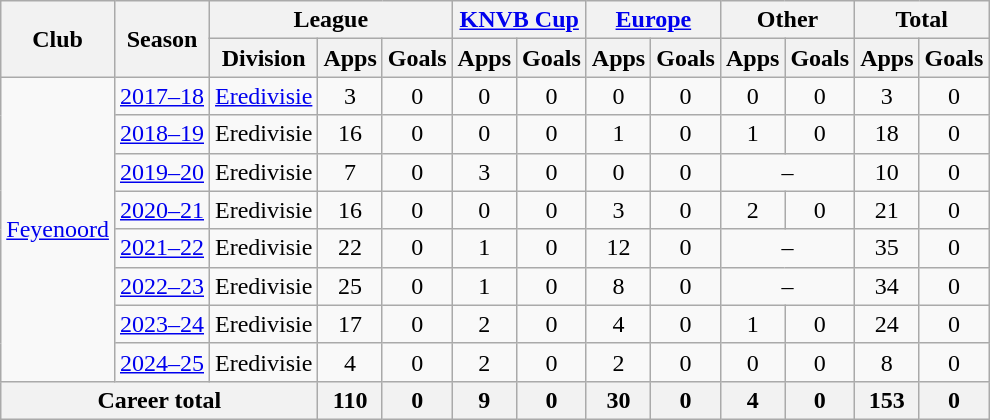<table class="wikitable" style="text-align: center;">
<tr>
<th rowspan="2">Club</th>
<th rowspan="2">Season</th>
<th colspan="3">League</th>
<th colspan="2"><a href='#'>KNVB Cup</a></th>
<th colspan="2"><a href='#'>Europe</a></th>
<th colspan="2">Other</th>
<th colspan="2">Total</th>
</tr>
<tr>
<th>Division</th>
<th>Apps</th>
<th>Goals</th>
<th>Apps</th>
<th>Goals</th>
<th>Apps</th>
<th>Goals</th>
<th>Apps</th>
<th>Goals</th>
<th>Apps</th>
<th>Goals</th>
</tr>
<tr>
<td rowspan="8"><a href='#'>Feyenoord</a></td>
<td><a href='#'>2017–18</a></td>
<td><a href='#'>Eredivisie</a></td>
<td>3</td>
<td>0</td>
<td>0</td>
<td>0</td>
<td>0</td>
<td>0</td>
<td>0</td>
<td>0</td>
<td>3</td>
<td>0</td>
</tr>
<tr>
<td><a href='#'>2018–19</a></td>
<td>Eredivisie</td>
<td>16</td>
<td>0</td>
<td>0</td>
<td>0</td>
<td>1</td>
<td>0</td>
<td>1</td>
<td>0</td>
<td>18</td>
<td>0</td>
</tr>
<tr>
<td><a href='#'>2019–20</a></td>
<td>Eredivisie</td>
<td>7</td>
<td>0</td>
<td>3</td>
<td>0</td>
<td>0</td>
<td>0</td>
<td colspan="2">–</td>
<td>10</td>
<td>0</td>
</tr>
<tr>
<td><a href='#'>2020–21</a></td>
<td>Eredivisie</td>
<td>16</td>
<td>0</td>
<td>0</td>
<td>0</td>
<td>3</td>
<td>0</td>
<td>2</td>
<td>0</td>
<td>21</td>
<td>0</td>
</tr>
<tr>
<td><a href='#'>2021–22</a></td>
<td>Eredivisie</td>
<td>22</td>
<td>0</td>
<td>1</td>
<td>0</td>
<td>12</td>
<td>0</td>
<td colspan="2">–</td>
<td>35</td>
<td>0</td>
</tr>
<tr>
<td><a href='#'>2022–23</a></td>
<td>Eredivisie</td>
<td>25</td>
<td>0</td>
<td>1</td>
<td>0</td>
<td>8</td>
<td>0</td>
<td colspan="2">–</td>
<td>34</td>
<td>0</td>
</tr>
<tr>
<td><a href='#'>2023–24</a></td>
<td>Eredivisie</td>
<td>17</td>
<td>0</td>
<td>2</td>
<td>0</td>
<td>4</td>
<td>0</td>
<td>1</td>
<td>0</td>
<td>24</td>
<td>0</td>
</tr>
<tr>
<td><a href='#'>2024–25</a></td>
<td>Eredivisie</td>
<td>4</td>
<td>0</td>
<td>2</td>
<td>0</td>
<td>2</td>
<td>0</td>
<td>0</td>
<td>0</td>
<td>8</td>
<td>0</td>
</tr>
<tr>
<th colspan="3">Career total</th>
<th>110</th>
<th>0</th>
<th>9</th>
<th>0</th>
<th>30</th>
<th>0</th>
<th>4</th>
<th>0</th>
<th>153</th>
<th>0</th>
</tr>
</table>
